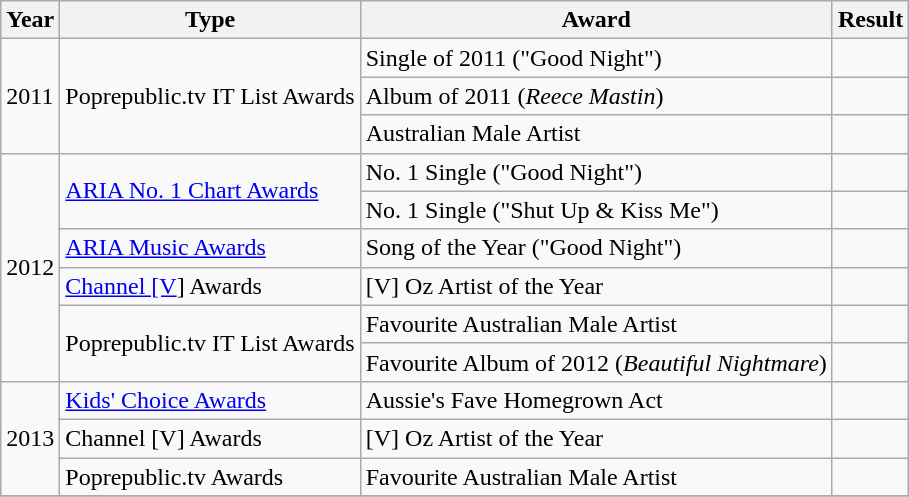<table class="wikitable">
<tr>
<th>Year</th>
<th>Type</th>
<th>Award</th>
<th>Result</th>
</tr>
<tr>
<td rowspan="3">2011</td>
<td rowspan="3">Poprepublic.tv IT List Awards</td>
<td>Single of 2011 ("Good Night")</td>
<td></td>
</tr>
<tr>
<td>Album of 2011 (<em>Reece Mastin</em>)</td>
<td></td>
</tr>
<tr>
<td>Australian Male Artist</td>
<td></td>
</tr>
<tr>
<td rowspan="6">2012</td>
<td rowspan="2"><a href='#'>ARIA No. 1 Chart Awards</a></td>
<td>No. 1 Single ("Good Night")</td>
<td></td>
</tr>
<tr>
<td>No. 1 Single ("Shut Up & Kiss Me")</td>
<td></td>
</tr>
<tr>
<td><a href='#'>ARIA Music Awards</a></td>
<td>Song of the Year ("Good Night")</td>
<td></td>
</tr>
<tr>
<td><a href='#'>Channel [V</a>] Awards</td>
<td>[V] Oz Artist of the Year</td>
<td></td>
</tr>
<tr>
<td rowspan="2">Poprepublic.tv IT List Awards</td>
<td>Favourite Australian Male Artist</td>
<td></td>
</tr>
<tr>
<td>Favourite Album of 2012 (<em>Beautiful Nightmare</em>)</td>
<td></td>
</tr>
<tr>
<td rowspan="3">2013</td>
<td><a href='#'>Kids' Choice Awards</a></td>
<td>Aussie's Fave Homegrown Act</td>
<td></td>
</tr>
<tr>
<td>Channel [V] Awards</td>
<td>[V] Oz Artist of the Year</td>
<td></td>
</tr>
<tr>
<td>Poprepublic.tv Awards</td>
<td>Favourite Australian Male Artist</td>
<td></td>
</tr>
<tr>
</tr>
</table>
